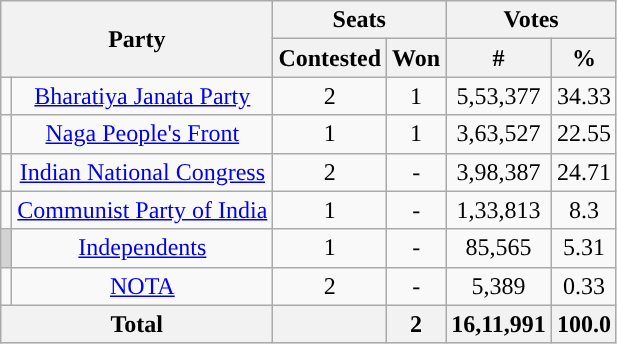<table class="wikitable" style="text-align: center">
<tr>
<th rowspan=2 colspan=2>Party</th>
<th colspan=2>Seats</th>
<th colspan=2>Votes</th>
</tr>
<tr>
<th>Contested</th>
<th>Won</th>
<th>#</th>
<th>%</th>
</tr>
<tr>
<td style="background:"></td>
<td><a href='#'>Bharatiya Janata Party</a></td>
<td>2</td>
<td>1</td>
<td>5,53,377</td>
<td>34.33</td>
</tr>
<tr>
<td style="background:"></td>
<td><a href='#'>Naga People's Front</a></td>
<td>1</td>
<td>1</td>
<td>3,63,527</td>
<td>22.55</td>
</tr>
<tr>
<td style="background:"></td>
<td><a href='#'>Indian National Congress</a></td>
<td>2</td>
<td>-</td>
<td>3,98,387</td>
<td>24.71</td>
</tr>
<tr>
<td style="background:"></td>
<td><a href='#'>Communist Party of India</a></td>
<td>1</td>
<td>-</td>
<td>1,33,813</td>
<td>8.3</td>
</tr>
<tr>
<td Bgcolor=lightgray></td>
<td><a href='#'>Independents</a></td>
<td>1</td>
<td>-</td>
<td>85,565</td>
<td>5.31</td>
</tr>
<tr>
<td></td>
<td><a href='#'>NOTA</a></td>
<td>2</td>
<td>-</td>
<td>5,389</td>
<td>0.33</td>
</tr>
<tr>
<th colspan=2>Total</th>
<th></th>
<th>2</th>
<th>16,11,991</th>
<th>100.0</th>
</tr>
</table>
